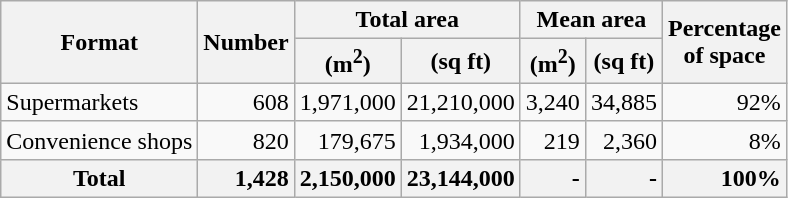<table class="wikitable">
<tr>
<th rowspan=2>Format</th>
<th rowspan=2>Number</th>
<th colspan=2>Total area</th>
<th colspan=2>Mean area</th>
<th rowspan=2>Percentage<br>of space</th>
</tr>
<tr>
<th>(m<sup>2</sup>)</th>
<th>(sq ft)</th>
<th>(m<sup>2</sup>)</th>
<th>(sq ft)</th>
</tr>
<tr>
<td>Supermarkets</td>
<td style="text-align: right;">608</td>
<td style="text-align: right;">1,971,000</td>
<td style="text-align: right;">21,210,000</td>
<td style="text-align: right;">3,240</td>
<td style="text-align: right;">34,885</td>
<td style="text-align: right;">92%</td>
</tr>
<tr>
<td>Convenience shops</td>
<td style="text-align: right;">820</td>
<td style="text-align: right;">179,675</td>
<td style="text-align: right;">1,934,000</td>
<td style="text-align: right;">219</td>
<td style="text-align: right;">2,360</td>
<td style="text-align: right;">8%</td>
</tr>
<tr>
<th>Total</th>
<th style="text-align: right;">1,428</th>
<th style="text-align: right;">2,150,000</th>
<th style="text-align: right;">23,144,000</th>
<th style="text-align: right;">-</th>
<th style="text-align: right;">-</th>
<th style="text-align: right;">100%</th>
</tr>
</table>
